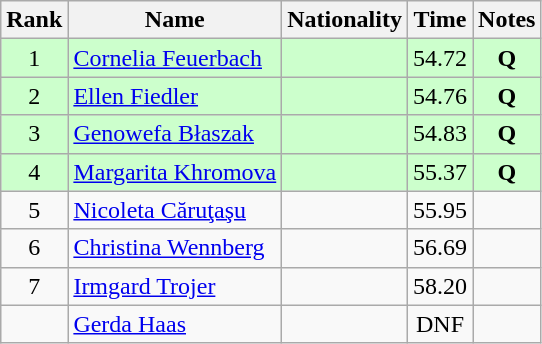<table class="wikitable sortable" style="text-align:center">
<tr>
<th>Rank</th>
<th>Name</th>
<th>Nationality</th>
<th>Time</th>
<th>Notes</th>
</tr>
<tr bgcolor=ccffcc>
<td>1</td>
<td align=left><a href='#'>Cornelia Feuerbach</a></td>
<td align=left></td>
<td>54.72</td>
<td><strong>Q</strong></td>
</tr>
<tr bgcolor=ccffcc>
<td>2</td>
<td align=left><a href='#'>Ellen Fiedler</a></td>
<td align=left></td>
<td>54.76</td>
<td><strong>Q</strong></td>
</tr>
<tr bgcolor=ccffcc>
<td>3</td>
<td align=left><a href='#'>Genowefa Błaszak</a></td>
<td align=left></td>
<td>54.83</td>
<td><strong>Q</strong></td>
</tr>
<tr bgcolor=ccffcc>
<td>4</td>
<td align=left><a href='#'>Margarita Khromova</a></td>
<td align=left></td>
<td>55.37</td>
<td><strong>Q</strong></td>
</tr>
<tr>
<td>5</td>
<td align=left><a href='#'>Nicoleta Căruţaşu</a></td>
<td align=left></td>
<td>55.95</td>
<td></td>
</tr>
<tr>
<td>6</td>
<td align=left><a href='#'>Christina Wennberg</a></td>
<td align=left></td>
<td>56.69</td>
<td></td>
</tr>
<tr>
<td>7</td>
<td align=left><a href='#'>Irmgard Trojer</a></td>
<td align=left></td>
<td>58.20</td>
<td></td>
</tr>
<tr>
<td></td>
<td align=left><a href='#'>Gerda Haas</a></td>
<td align=left></td>
<td>DNF</td>
<td></td>
</tr>
</table>
